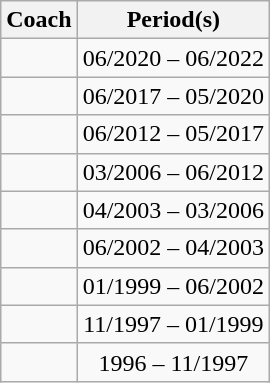<table class="wikitable sortable" style="text-align:center;">
<tr>
<th>Coach</th>
<th>Period(s)</th>
</tr>
<tr>
<td style="text-align: left;"> </td>
<td>06/2020 – 06/2022</td>
</tr>
<tr>
<td style="text-align: left;"> </td>
<td>06/2017 – 05/2020</td>
</tr>
<tr>
<td style="text-align: left;"> </td>
<td>06/2012 – 05/2017</td>
</tr>
<tr>
<td style="text-align: left;"> </td>
<td>03/2006 – 06/2012</td>
</tr>
<tr>
<td style="text-align: left;"> </td>
<td>04/2003 – 03/2006</td>
</tr>
<tr>
<td style="text-align: left;"> </td>
<td>06/2002 – 04/2003</td>
</tr>
<tr>
<td style="text-align: left;"> </td>
<td>01/1999 – 06/2002</td>
</tr>
<tr>
<td style="text-align: left;"> </td>
<td>11/1997 – 01/1999</td>
</tr>
<tr>
<td style="text-align: left;"> </td>
<td>1996 – 11/1997</td>
</tr>
</table>
